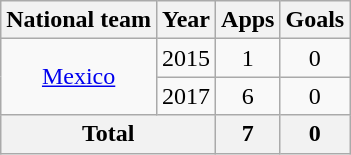<table class="wikitable" style="text-align: center;">
<tr>
<th>National team</th>
<th>Year</th>
<th>Apps</th>
<th>Goals</th>
</tr>
<tr>
<td rowspan="2" valign="center"><a href='#'>Mexico</a></td>
<td>2015</td>
<td>1</td>
<td>0</td>
</tr>
<tr>
<td>2017</td>
<td>6</td>
<td>0</td>
</tr>
<tr>
<th colspan="2">Total</th>
<th>7</th>
<th>0</th>
</tr>
</table>
